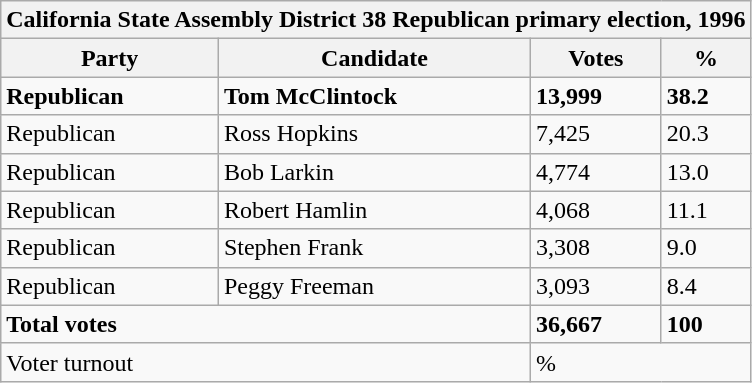<table class="wikitable">
<tr>
<th colspan="4">California State Assembly District 38 Republican primary election, 1996</th>
</tr>
<tr>
<th>Party</th>
<th>Candidate</th>
<th>Votes</th>
<th>%</th>
</tr>
<tr>
<td><strong>Republican</strong></td>
<td><strong>Tom McClintock</strong></td>
<td><strong>13,999</strong></td>
<td><strong>38.2</strong></td>
</tr>
<tr>
<td>Republican</td>
<td>Ross Hopkins</td>
<td>7,425</td>
<td>20.3</td>
</tr>
<tr>
<td>Republican</td>
<td>Bob Larkin</td>
<td>4,774</td>
<td>13.0</td>
</tr>
<tr>
<td>Republican</td>
<td>Robert Hamlin</td>
<td>4,068</td>
<td>11.1</td>
</tr>
<tr>
<td>Republican</td>
<td>Stephen Frank</td>
<td>3,308</td>
<td>9.0</td>
</tr>
<tr>
<td>Republican</td>
<td>Peggy Freeman</td>
<td>3,093</td>
<td>8.4</td>
</tr>
<tr>
<td colspan="2"><strong>Total votes</strong></td>
<td><strong>36,667</strong></td>
<td><strong>100</strong></td>
</tr>
<tr>
<td colspan="2">Voter turnout</td>
<td colspan="2">%</td>
</tr>
</table>
